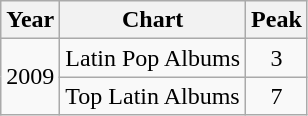<table class="wikitable">
<tr>
<th>Year</th>
<th>Chart</th>
<th>Peak</th>
</tr>
<tr>
<td rowspan="2">2009</td>
<td>Latin Pop Albums</td>
<td style="text-align:center;">3</td>
</tr>
<tr>
<td>Top Latin Albums</td>
<td style="text-align:center;">7</td>
</tr>
</table>
